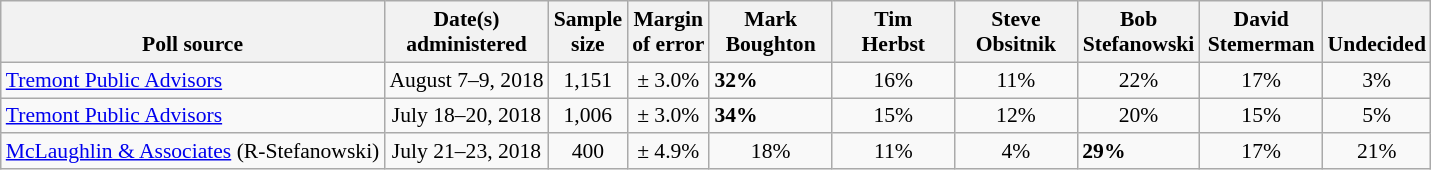<table class="wikitable" style="font-size:90%">
<tr valign=bottom>
<th>Poll source</th>
<th>Date(s)<br>administered</th>
<th>Sample<br>size</th>
<th>Margin<br>of error</th>
<th style="width:75px;">Mark<br>Boughton</th>
<th style="width:75px;">Tim<br>Herbst</th>
<th style="width:75px;">Steve<br>Obsitnik</th>
<th style="width:75px;">Bob<br>Stefanowski</th>
<th style="width:75px;">David<br>Stemerman</th>
<th>Undecided</th>
</tr>
<tr>
<td><a href='#'>Tremont Public Advisors</a></td>
<td align=center>August 7–9, 2018</td>
<td align=center>1,151</td>
<td align=center>± 3.0%</td>
<td><strong>32%</strong></td>
<td align=center>16%</td>
<td align=center>11%</td>
<td align=center>22%</td>
<td align=center>17%</td>
<td align=center>3%</td>
</tr>
<tr>
<td><a href='#'>Tremont Public Advisors</a></td>
<td align=center>July 18–20, 2018</td>
<td align=center>1,006</td>
<td align=center>± 3.0%</td>
<td><strong>34%</strong></td>
<td align=center>15%</td>
<td align=center>12%</td>
<td align=center>20%</td>
<td align=center>15%</td>
<td align=center>5%</td>
</tr>
<tr>
<td><a href='#'>McLaughlin & Associates</a> (R-Stefanowski)</td>
<td align=center>July 21–23, 2018</td>
<td align=center>400</td>
<td align=center>± 4.9%</td>
<td align=center>18%</td>
<td align=center>11%</td>
<td align=center>4%</td>
<td><strong>29%</strong></td>
<td align=center>17%</td>
<td align=center>21%</td>
</tr>
</table>
